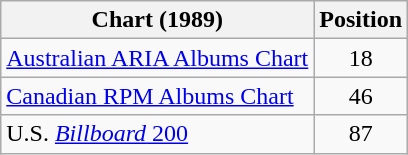<table class="wikitable sortable" style="text-align:center;">
<tr>
<th>Chart (1989)</th>
<th>Position</th>
</tr>
<tr>
<td align="left"><a href='#'>Australian ARIA Albums Chart</a></td>
<td>18</td>
</tr>
<tr>
<td align="left"><a href='#'>Canadian RPM Albums Chart</a></td>
<td>46</td>
</tr>
<tr>
<td align="left">U.S. <a href='#'><em>Billboard</em> 200</a></td>
<td>87</td>
</tr>
</table>
